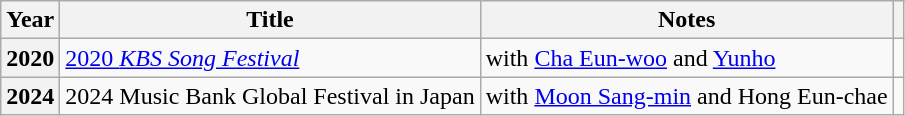<table class="wikitable plainrowheaders">
<tr>
<th scope="col">Year</th>
<th scope="col">Title</th>
<th scope="col">Notes</th>
<th scope="col" class="unsortable"></th>
</tr>
<tr>
<th scope="row">2020</th>
<td><a href='#'>2020 <em>KBS Song Festival</em></a></td>
<td>with <a href='#'>Cha Eun-woo</a> and <a href='#'>Yunho</a></td>
<td style="text-align:center"></td>
</tr>
<tr>
<th scope="row">2024</th>
<td>2024 Music Bank Global Festival in Japan</td>
<td>with <a href='#'>Moon Sang-min</a> and Hong Eun-chae</td>
<td style="text-align:center"></td>
</tr>
</table>
